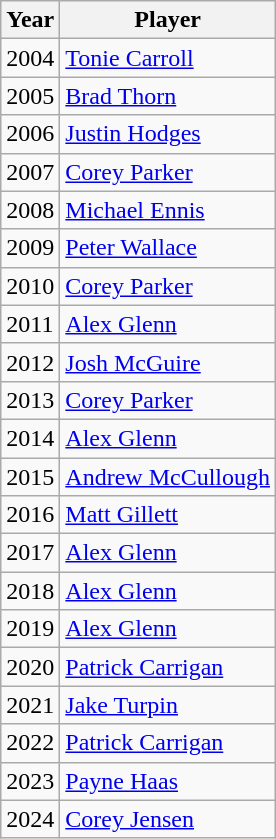<table class="wikitable" align=left>
<tr>
<th>Year</th>
<th>Player</th>
</tr>
<tr>
<td>2004</td>
<td><a href='#'>Tonie Carroll</a></td>
</tr>
<tr>
<td>2005</td>
<td><a href='#'>Brad Thorn</a></td>
</tr>
<tr>
<td>2006</td>
<td><a href='#'>Justin Hodges</a></td>
</tr>
<tr>
<td>2007</td>
<td><a href='#'>Corey Parker</a></td>
</tr>
<tr>
<td>2008</td>
<td><a href='#'>Michael Ennis</a></td>
</tr>
<tr>
<td>2009</td>
<td><a href='#'>Peter Wallace</a></td>
</tr>
<tr>
<td>2010</td>
<td><a href='#'>Corey Parker</a></td>
</tr>
<tr>
<td>2011</td>
<td><a href='#'>Alex Glenn</a></td>
</tr>
<tr>
<td>2012</td>
<td><a href='#'>Josh McGuire</a></td>
</tr>
<tr>
<td>2013</td>
<td><a href='#'>Corey Parker</a></td>
</tr>
<tr>
<td>2014</td>
<td><a href='#'>Alex Glenn</a></td>
</tr>
<tr>
<td>2015</td>
<td><a href='#'>Andrew McCullough</a></td>
</tr>
<tr>
<td>2016</td>
<td><a href='#'>Matt Gillett</a></td>
</tr>
<tr>
<td>2017</td>
<td><a href='#'>Alex Glenn</a></td>
</tr>
<tr>
<td>2018</td>
<td><a href='#'>Alex Glenn</a></td>
</tr>
<tr>
<td>2019</td>
<td><a href='#'>Alex Glenn</a></td>
</tr>
<tr>
<td>2020</td>
<td><a href='#'>Patrick Carrigan</a></td>
</tr>
<tr>
<td>2021</td>
<td><a href='#'>Jake Turpin</a></td>
</tr>
<tr>
<td>2022</td>
<td><a href='#'>Patrick Carrigan</a></td>
</tr>
<tr>
<td>2023</td>
<td><a href='#'>Payne Haas</a></td>
</tr>
<tr>
<td>2024</td>
<td><a href='#'>Corey Jensen</a></td>
</tr>
</table>
